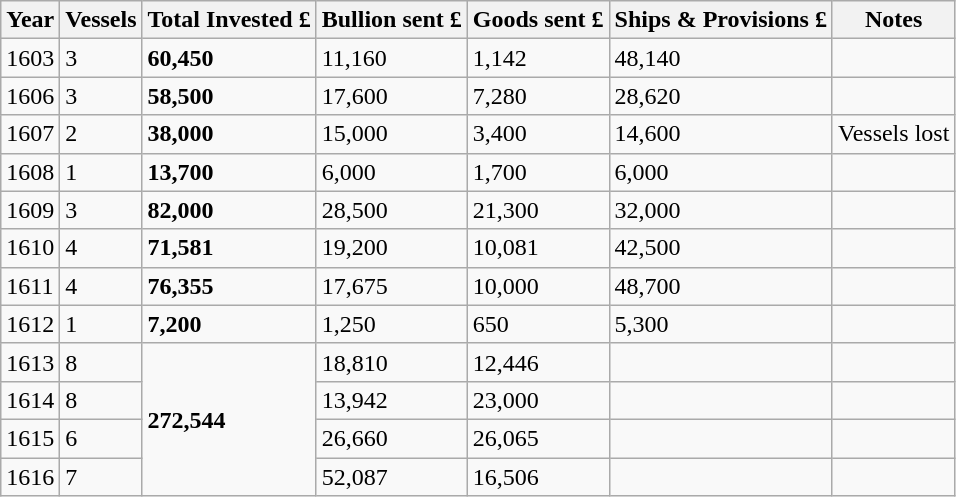<table class="wikitable sortable" style="border:1px black; float:center; margin-left:1em;">
<tr>
<th>Year</th>
<th>Vessels</th>
<th>Total Invested £</th>
<th>Bullion sent £</th>
<th>Goods sent £</th>
<th>Ships & Provisions £</th>
<th>Notes</th>
</tr>
<tr>
<td>1603</td>
<td>3</td>
<td><strong>60,450</strong></td>
<td>11,160</td>
<td>1,142</td>
<td>48,140</td>
<td></td>
</tr>
<tr>
<td>1606</td>
<td>3</td>
<td><strong>58,500</strong></td>
<td>17,600</td>
<td>7,280</td>
<td>28,620</td>
<td></td>
</tr>
<tr>
<td>1607</td>
<td>2</td>
<td><strong>38,000</strong></td>
<td>15,000</td>
<td>3,400</td>
<td>14,600</td>
<td>Vessels lost</td>
</tr>
<tr>
<td>1608</td>
<td>1</td>
<td><strong>13,700</strong></td>
<td>6,000</td>
<td>1,700</td>
<td>6,000</td>
<td></td>
</tr>
<tr>
<td>1609</td>
<td>3</td>
<td><strong>82,000</strong></td>
<td>28,500</td>
<td>21,300</td>
<td>32,000</td>
<td></td>
</tr>
<tr>
<td>1610</td>
<td>4</td>
<td><strong>71,581</strong></td>
<td>19,200</td>
<td>10,081</td>
<td>42,500</td>
<td></td>
</tr>
<tr>
<td>1611</td>
<td>4</td>
<td><strong>76,355</strong></td>
<td>17,675</td>
<td>10,000</td>
<td>48,700</td>
<td></td>
</tr>
<tr>
<td>1612</td>
<td>1</td>
<td><strong>7,200</strong></td>
<td>1,250</td>
<td>650</td>
<td>5,300</td>
<td></td>
</tr>
<tr>
<td>1613</td>
<td>8</td>
<td rowspan="4"><strong>272,544</strong></td>
<td>18,810</td>
<td>12,446</td>
<td></td>
<td></td>
</tr>
<tr>
<td>1614</td>
<td>8</td>
<td>13,942</td>
<td>23,000</td>
<td></td>
<td></td>
</tr>
<tr>
<td>1615</td>
<td>6</td>
<td>26,660</td>
<td>26,065</td>
<td></td>
<td></td>
</tr>
<tr>
<td>1616</td>
<td>7</td>
<td>52,087</td>
<td>16,506</td>
<td></td>
<td></td>
</tr>
</table>
